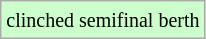<table class="wikitable">
<tr>
<td style="background-color: #ccffcc;"><small>clinched semifinal berth</small></td>
</tr>
</table>
